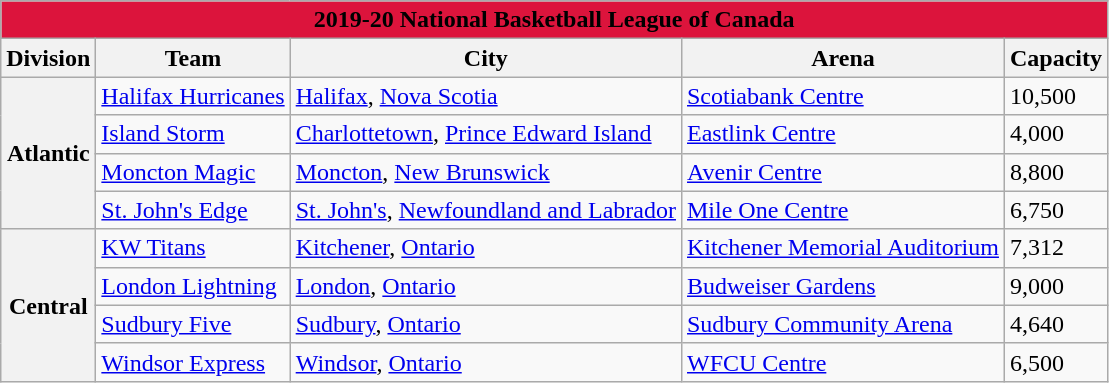<table class="wikitable" style="width:auto">
<tr>
<td bgcolor="#DC143C" align="center" colspan="6"><strong><span>2019-20 National Basketball League of Canada</span></strong></td>
</tr>
<tr>
<th>Division</th>
<th>Team</th>
<th>City</th>
<th>Arena</th>
<th>Capacity</th>
</tr>
<tr>
<th rowspan="4">Atlantic</th>
<td><a href='#'>Halifax Hurricanes</a></td>
<td><a href='#'>Halifax</a>, <a href='#'>Nova Scotia</a></td>
<td><a href='#'>Scotiabank Centre</a></td>
<td>10,500</td>
</tr>
<tr>
<td><a href='#'>Island Storm</a></td>
<td><a href='#'>Charlottetown</a>, <a href='#'>Prince Edward Island</a></td>
<td><a href='#'>Eastlink Centre</a></td>
<td>4,000</td>
</tr>
<tr>
<td><a href='#'>Moncton Magic</a></td>
<td><a href='#'>Moncton</a>, <a href='#'>New Brunswick</a></td>
<td><a href='#'>Avenir Centre</a></td>
<td>8,800</td>
</tr>
<tr>
<td><a href='#'>St. John's Edge</a></td>
<td><a href='#'>St. John's</a>, <a href='#'>Newfoundland and Labrador</a></td>
<td><a href='#'>Mile One Centre</a></td>
<td>6,750</td>
</tr>
<tr>
<th rowspan="4">Central</th>
<td><a href='#'>KW Titans</a></td>
<td><a href='#'>Kitchener</a>, <a href='#'>Ontario</a></td>
<td><a href='#'>Kitchener Memorial Auditorium</a></td>
<td>7,312</td>
</tr>
<tr>
<td><a href='#'>London Lightning</a></td>
<td><a href='#'>London</a>, <a href='#'>Ontario</a></td>
<td><a href='#'>Budweiser Gardens</a></td>
<td>9,000</td>
</tr>
<tr>
<td><a href='#'>Sudbury Five</a></td>
<td><a href='#'>Sudbury</a>, <a href='#'>Ontario</a></td>
<td><a href='#'>Sudbury Community Arena</a></td>
<td>4,640</td>
</tr>
<tr>
<td><a href='#'>Windsor Express</a></td>
<td><a href='#'>Windsor</a>, <a href='#'>Ontario</a></td>
<td><a href='#'>WFCU Centre</a></td>
<td>6,500</td>
</tr>
</table>
